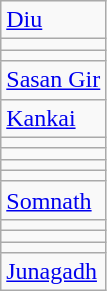<table class="wikitable">
<tr>
<td><a href='#'>Diu</a></td>
</tr>
<tr>
<td></td>
</tr>
<tr>
<td></td>
</tr>
<tr>
<td><a href='#'>Sasan Gir</a></td>
</tr>
<tr>
<td><a href='#'>Kankai</a></td>
</tr>
<tr>
<td></td>
</tr>
<tr>
<td></td>
</tr>
<tr>
<td></td>
</tr>
<tr>
<td></td>
</tr>
<tr>
<td><a href='#'>Somnath</a></td>
</tr>
<tr>
<td></td>
</tr>
<tr>
<td></td>
</tr>
<tr>
<td></td>
</tr>
<tr>
<td><a href='#'>Junagadh</a></td>
</tr>
</table>
